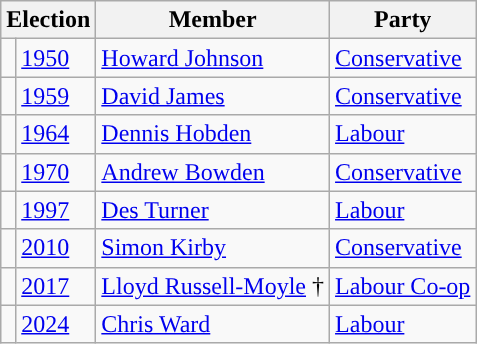<table class="wikitable">
<tr>
<th colspan="2">Election</th>
<th>Member</th>
<th>Party</th>
</tr>
<tr>
<td style="color:inherit;background-color: "></td>
<td><a href='#'>1950</a></td>
<td><a href='#'>Howard Johnson</a></td>
<td><a href='#'>Conservative</a></td>
</tr>
<tr>
<td style="color:inherit;background-color: "></td>
<td><a href='#'>1959</a></td>
<td><a href='#'>David James</a></td>
<td><a href='#'>Conservative</a></td>
</tr>
<tr>
<td style="color:inherit;background-color: "></td>
<td><a href='#'>1964</a></td>
<td><a href='#'>Dennis Hobden</a></td>
<td><a href='#'>Labour</a></td>
</tr>
<tr>
<td style="color:inherit;background-color: "></td>
<td><a href='#'>1970</a></td>
<td><a href='#'>Andrew Bowden</a></td>
<td><a href='#'>Conservative</a></td>
</tr>
<tr>
<td style="color:inherit;background-color: "></td>
<td><a href='#'>1997</a></td>
<td><a href='#'>Des Turner</a></td>
<td><a href='#'>Labour</a></td>
</tr>
<tr>
<td style="color:inherit;background-color: "></td>
<td><a href='#'>2010</a></td>
<td><a href='#'>Simon Kirby</a></td>
<td><a href='#'>Conservative</a></td>
</tr>
<tr>
<td style="color:inherit;background-color: "></td>
<td><a href='#'>2017</a></td>
<td><a href='#'>Lloyd Russell-Moyle</a> †</td>
<td><a href='#'>Labour Co-op</a></td>
</tr>
<tr>
<td style="color:inherit;background-color: "></td>
<td><a href='#'>2024</a></td>
<td><a href='#'>Chris Ward</a></td>
<td><a href='#'>Labour</a></td>
</tr>
</table>
